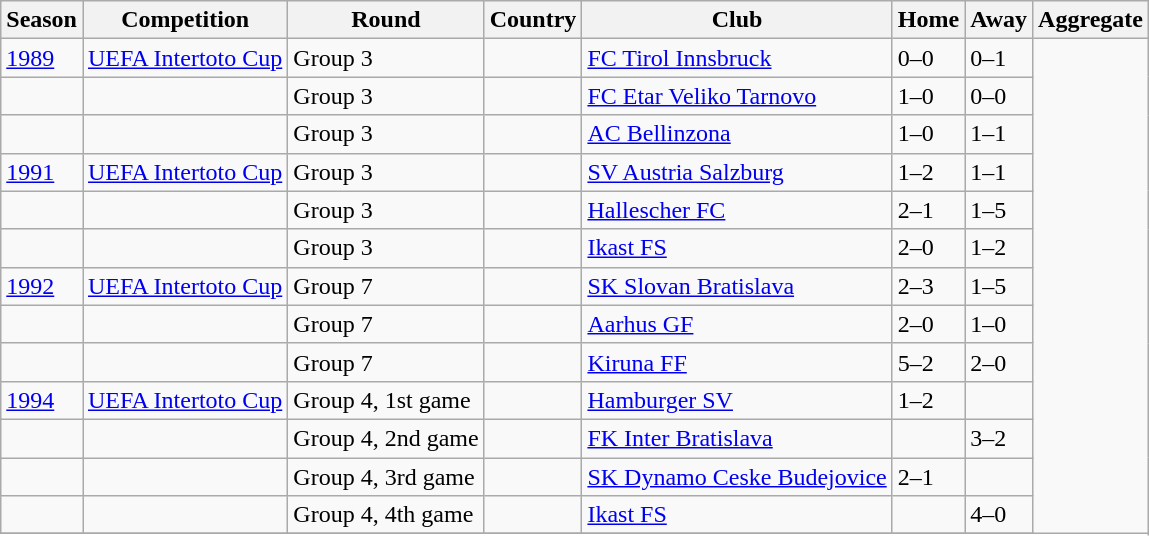<table class="wikitable">
<tr>
<th>Season</th>
<th>Competition</th>
<th>Round</th>
<th>Country</th>
<th>Club</th>
<th>Home</th>
<th>Away</th>
<th>Aggregate</th>
</tr>
<tr>
<td><a href='#'>1989</a></td>
<td><a href='#'>UEFA Intertoto Cup</a></td>
<td>Group 3</td>
<td></td>
<td><a href='#'>FC Tirol Innsbruck</a></td>
<td>0–0</td>
<td>0–1</td>
</tr>
<tr>
<td></td>
<td></td>
<td>Group 3</td>
<td></td>
<td><a href='#'>FC Etar Veliko Tarnovo</a></td>
<td>1–0</td>
<td>0–0</td>
</tr>
<tr>
<td></td>
<td></td>
<td>Group 3</td>
<td></td>
<td><a href='#'>AC Bellinzona</a></td>
<td>1–0</td>
<td>1–1</td>
</tr>
<tr>
<td><a href='#'>1991</a></td>
<td><a href='#'>UEFA Intertoto Cup</a></td>
<td>Group 3</td>
<td></td>
<td><a href='#'>SV Austria Salzburg</a></td>
<td>1–2</td>
<td>1–1</td>
</tr>
<tr>
<td></td>
<td></td>
<td>Group 3</td>
<td></td>
<td><a href='#'>Hallescher FC</a></td>
<td>2–1</td>
<td>1–5</td>
</tr>
<tr>
<td></td>
<td></td>
<td>Group 3</td>
<td></td>
<td><a href='#'>Ikast FS</a></td>
<td>2–0</td>
<td>1–2</td>
</tr>
<tr>
<td><a href='#'>1992</a></td>
<td><a href='#'>UEFA Intertoto Cup</a></td>
<td>Group 7</td>
<td></td>
<td><a href='#'>SK Slovan Bratislava</a></td>
<td>2–3</td>
<td>1–5</td>
</tr>
<tr>
<td></td>
<td></td>
<td>Group 7</td>
<td></td>
<td><a href='#'>Aarhus GF</a></td>
<td>2–0</td>
<td>1–0</td>
</tr>
<tr>
<td></td>
<td></td>
<td>Group 7</td>
<td></td>
<td><a href='#'>Kiruna FF</a></td>
<td>5–2</td>
<td>2–0</td>
</tr>
<tr>
<td><a href='#'>1994</a></td>
<td><a href='#'>UEFA Intertoto Cup</a></td>
<td>Group 4, 1st game</td>
<td></td>
<td><a href='#'>Hamburger SV</a></td>
<td>1–2</td>
<td></td>
</tr>
<tr>
<td></td>
<td></td>
<td>Group 4, 2nd game</td>
<td></td>
<td><a href='#'>FK Inter Bratislava</a></td>
<td></td>
<td>3–2</td>
</tr>
<tr>
<td></td>
<td></td>
<td>Group 4, 3rd game</td>
<td></td>
<td><a href='#'>SK Dynamo Ceske Budejovice</a></td>
<td>2–1</td>
<td></td>
</tr>
<tr>
<td></td>
<td></td>
<td>Group 4, 4th game</td>
<td></td>
<td><a href='#'>Ikast FS</a></td>
<td></td>
<td>4–0</td>
</tr>
<tr>
</tr>
</table>
